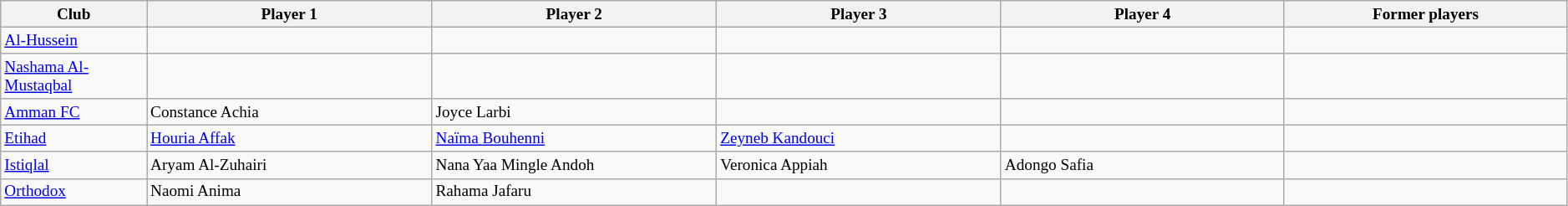<table class="wikitable" style="text-align: left; font-size:80%">
<tr>
<th width="120">Club</th>
<th width="250">Player 1</th>
<th width="250">Player 2</th>
<th width="250">Player 3</th>
<th width="250">Player 4</th>
<th width="250">Former players</th>
</tr>
<tr>
<td><a href='#'>Al-Hussein</a></td>
<td></td>
<td></td>
<td></td>
<td></td>
<td></td>
</tr>
<tr>
<td><a href='#'>Nashama Al-Mustaqbal</a></td>
<td></td>
<td></td>
<td></td>
<td></td>
<td></td>
</tr>
<tr>
<td><a href='#'>Amman FC</a></td>
<td> Constance Achia</td>
<td> Joyce Larbi</td>
<td></td>
<td></td>
<td></td>
</tr>
<tr>
<td><a href='#'>Etihad</a></td>
<td><a href='#'>Houria Affak</a></td>
<td> <a href='#'>Naïma Bouhenni</a></td>
<td> <a href='#'>Zeyneb Kandouci</a></td>
<td></td>
<td></td>
</tr>
<tr>
<td><a href='#'>Istiqlal</a></td>
<td> Aryam Al-Zuhairi</td>
<td> Nana Yaa Mingle Andoh</td>
<td>  Veronica Appiah</td>
<td>  Adongo Safia</td>
<td></td>
</tr>
<tr>
<td><a href='#'>Orthodox</a></td>
<td>  Naomi Anima</td>
<td>  Rahama Jafaru</td>
<td></td>
<td></td>
<td></td>
</tr>
</table>
